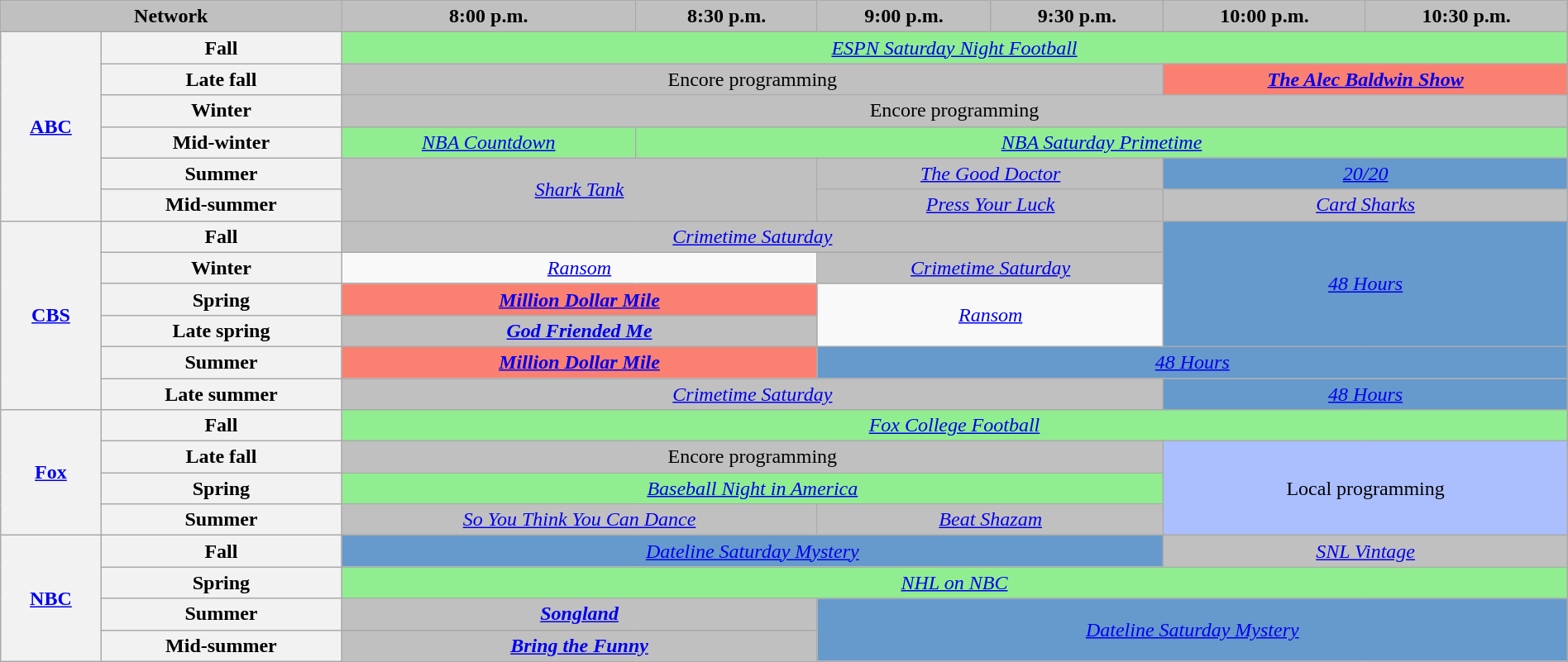<table class="wikitable" style="width:100%;margin-right:0;text-align:center">
<tr>
<th colspan="2" style="background-color:#C0C0C0;text-align:center">Network</th>
<th style="background-color:#C0C0C0;text-align:center">8:00 p.m.</th>
<th style="background-color:#C0C0C0;text-align:center">8:30 p.m.</th>
<th style="background-color:#C0C0C0;text-align:center">9:00 p.m.</th>
<th style="background-color:#C0C0C0;text-align:center">9:30 p.m.</th>
<th style="background-color:#C0C0C0;text-align:center">10:00 p.m.</th>
<th style="background-color:#C0C0C0;text-align:center">10:30 p.m.</th>
</tr>
<tr>
<th rowspan="6"><a href='#'>ABC</a></th>
<th>Fall</th>
<td colspan="6" style="background:lightgreen"><em><a href='#'>ESPN Saturday Night Football</a></em></td>
</tr>
<tr>
<th>Late fall</th>
<td colspan="4" style="background:#C0C0C0;">Encore programming</td>
<td style="background:#FA8072;" colspan="2"><strong><em><a href='#'>The Alec Baldwin Show</a></em></strong></td>
</tr>
<tr>
<th>Winter</th>
<td colspan="6" style="background:#C0C0C0;">Encore programming</td>
</tr>
<tr>
<th>Mid-winter</th>
<td style="background:lightgreen;"><em><a href='#'>NBA Countdown</a></em></td>
<td colspan="5" style="background:lightgreen;"><em><a href='#'>NBA Saturday Primetime</a></em></td>
</tr>
<tr>
<th>Summer</th>
<td rowspan="2" colspan="2" style="background:#C0C0C0;"><em><a href='#'>Shark Tank</a></em> </td>
<td colspan="2" style="background:#C0C0C0;"><em><a href='#'>The Good Doctor</a></em> </td>
<td colspan="2" style="background:#6699CC;"><em><a href='#'>20/20</a></em> </td>
</tr>
<tr>
<th>Mid-summer</th>
<td colspan="2" style="background:#C0C0C0;"><em><a href='#'>Press Your Luck</a></em> </td>
<td colspan="2" style="background:#C0C0C0;"><em><a href='#'>Card Sharks</a></em> </td>
</tr>
<tr>
<th rowspan="6"><a href='#'>CBS</a></th>
<th>Fall</th>
<td colspan="4" style="background:#C0C0C0;"><em><a href='#'>Crimetime Saturday</a></em></td>
<td rowspan="4" colspan="2" style="background:#6699CC;"><em><a href='#'>48 Hours</a></em></td>
</tr>
<tr>
<th>Winter</th>
<td colspan="2"><em><a href='#'>Ransom</a></em></td>
<td colspan="2" style="background:#C0C0C0;"><em><a href='#'>Crimetime Saturday</a></em></td>
</tr>
<tr>
<th>Spring</th>
<td style="background:#FA8072;" colspan="2"><strong><em><a href='#'>Million Dollar Mile</a></em></strong></td>
<td rowspan="2" colspan="2"><em><a href='#'>Ransom</a></em></td>
</tr>
<tr>
<th>Late spring</th>
<td colspan="2" style="background:#C0C0C0;"><strong><em><a href='#'>God Friended Me</a></em></strong> </td>
</tr>
<tr>
<th>Summer</th>
<td style="background:#FA8072;" colspan="2"><strong><em><a href='#'>Million Dollar Mile</a></em></strong></td>
<td colspan="4" style="background:#6699CC;"><em><a href='#'>48 Hours</a></em> </td>
</tr>
<tr>
<th>Late summer</th>
<td colspan="4" style="background:#C0C0C0;"><em><a href='#'>Crimetime Saturday</a></em></td>
<td colspan="2" style="background:#6699CC;"><em><a href='#'>48 Hours</a></em> </td>
</tr>
<tr>
<th rowspan="4"><a href='#'>Fox</a></th>
<th>Fall</th>
<td colspan="6" style="background:lightgreen"><em><a href='#'>Fox College Football</a></em> </td>
</tr>
<tr>
<th>Late fall</th>
<td colspan="4" style="background:#C0C0C0;">Encore programming</td>
<td colspan="2" rowspan="3" style="background:#abbfff;">Local programming</td>
</tr>
<tr>
<th>Spring</th>
<td colspan="4" style="background:lightgreen"><em><a href='#'>Baseball Night in America</a></em> </td>
</tr>
<tr>
<th>Summer</th>
<td colspan="2" style="background:#C0C0C0;"><em><a href='#'>So You Think You Can Dance</a></em> </td>
<td colspan="2" style="background:#C0C0C0;"><em><a href='#'>Beat Shazam</a></em> </td>
</tr>
<tr>
<th rowspan="4"><a href='#'>NBC</a></th>
<th>Fall</th>
<td colspan="4" style="background:#6699CC;"><em><a href='#'>Dateline Saturday Mystery</a></em></td>
<td colspan="2" style="background:#C0C0C0;"><em><a href='#'>SNL Vintage</a></em></td>
</tr>
<tr>
<th>Spring</th>
<td colspan="6" style="background:lightgreen"><em><a href='#'>NHL on NBC</a></em></td>
</tr>
<tr>
<th>Summer</th>
<td colspan="2" style="background:#C0C0C0;"><strong><em><a href='#'>Songland</a></em></strong> </td>
<td rowspan="2" colspan="4" style="background:#6699CC;"><em><a href='#'>Dateline Saturday Mystery</a></em></td>
</tr>
<tr>
<th>Mid-summer</th>
<td colspan="2" style="background:#C0C0C0;"><strong><em><a href='#'>Bring the Funny</a></em></strong> </td>
</tr>
</table>
